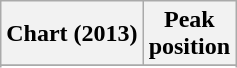<table class="wikitable sortable plainrowheaders" style="text-align:center">
<tr>
<th scope="col">Chart (2013)</th>
<th scope="col">Peak<br>position</th>
</tr>
<tr>
</tr>
<tr>
</tr>
<tr>
</tr>
<tr>
</tr>
<tr>
</tr>
<tr>
</tr>
<tr>
</tr>
<tr>
</tr>
<tr>
</tr>
<tr>
</tr>
<tr>
</tr>
<tr>
</tr>
</table>
